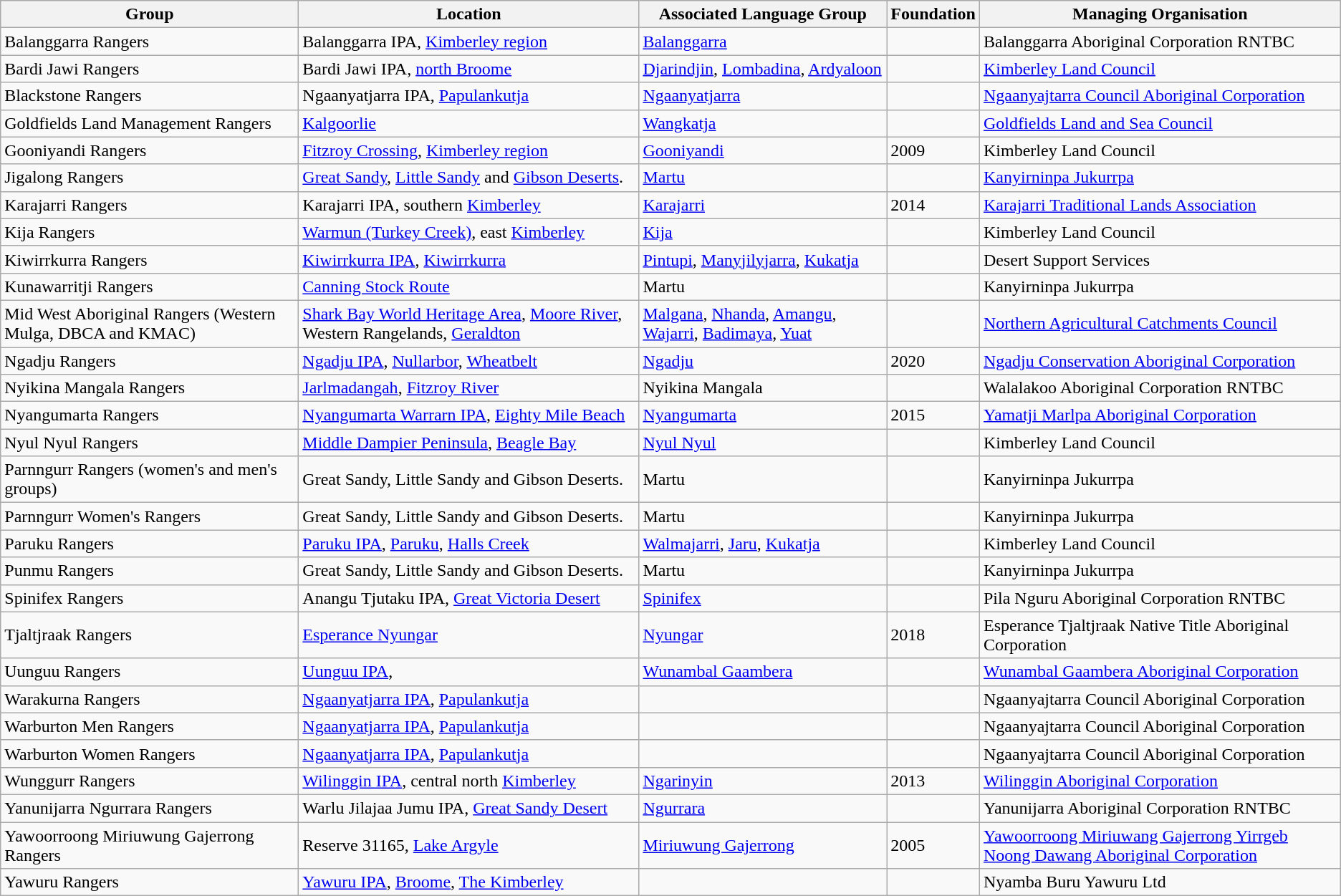<table class="wikitable">
<tr>
<th>Group</th>
<th>Location</th>
<th>Associated Language Group</th>
<th>Foundation</th>
<th>Managing Organisation</th>
</tr>
<tr>
<td>Balanggarra Rangers</td>
<td>Balanggarra IPA, <a href='#'>Kimberley region</a></td>
<td><a href='#'>Balanggarra</a></td>
<td></td>
<td>Balanggarra Aboriginal Corporation RNTBC</td>
</tr>
<tr>
<td>Bardi Jawi Rangers</td>
<td>Bardi Jawi IPA, <a href='#'>north Broome</a></td>
<td><a href='#'>Djarindjin</a>, <a href='#'>Lombadina</a>, <a href='#'>Ardyaloon</a></td>
<td></td>
<td><a href='#'>Kimberley Land Council</a></td>
</tr>
<tr>
<td>Blackstone Rangers</td>
<td>Ngaanyatjarra IPA, <a href='#'>Papulankutja</a></td>
<td><a href='#'>Ngaanyatjarra</a></td>
<td></td>
<td><a href='#'>Ngaanyajtarra Council Aboriginal Corporation</a></td>
</tr>
<tr>
<td>Goldfields Land Management Rangers</td>
<td><a href='#'>Kalgoorlie</a></td>
<td><a href='#'>Wangkatja</a></td>
<td></td>
<td><a href='#'>Goldfields Land and Sea Council</a></td>
</tr>
<tr>
<td>Gooniyandi Rangers</td>
<td><a href='#'>Fitzroy Crossing</a>,  <a href='#'>Kimberley region</a></td>
<td><a href='#'>Gooniyandi</a></td>
<td>2009</td>
<td>Kimberley Land Council</td>
</tr>
<tr>
<td>Jigalong Rangers</td>
<td><a href='#'>Great Sandy</a>, <a href='#'>Little Sandy</a> and <a href='#'>Gibson Deserts</a>.</td>
<td><a href='#'>Martu</a></td>
<td></td>
<td><a href='#'>Kanyirninpa Jukurrpa</a></td>
</tr>
<tr>
<td>Karajarri Rangers</td>
<td>Karajarri IPA, southern <a href='#'>Kimberley</a></td>
<td><a href='#'>Karajarri</a></td>
<td>2014</td>
<td><a href='#'>Karajarri Traditional Lands Association</a></td>
</tr>
<tr>
<td>Kija Rangers</td>
<td><a href='#'>Warmun (Turkey Creek)</a>, east <a href='#'>Kimberley</a></td>
<td><a href='#'>Kija</a></td>
<td></td>
<td>Kimberley Land Council</td>
</tr>
<tr>
<td>Kiwirrkurra Rangers</td>
<td><a href='#'>Kiwirrkurra IPA</a>, <a href='#'>Kiwirrkurra</a></td>
<td><a href='#'>Pintupi</a>, <a href='#'>Manyjilyjarra</a>, <a href='#'>Kukatja</a></td>
<td></td>
<td>Desert Support Services</td>
</tr>
<tr>
<td>Kunawarritji Rangers</td>
<td><a href='#'>Canning Stock Route</a></td>
<td>Martu</td>
<td></td>
<td>Kanyirninpa Jukurrpa</td>
</tr>
<tr>
<td>Mid West Aboriginal Rangers (Western Mulga, DBCA and KMAC)</td>
<td><a href='#'>Shark Bay World Heritage Area</a>, <a href='#'>Moore River</a>, Western Rangelands, <a href='#'>Geraldton</a></td>
<td><a href='#'>Malgana</a>, <a href='#'>Nhanda</a>, <a href='#'>Amangu</a>, <a href='#'>Wajarri</a>, <a href='#'>Badimaya</a>, <a href='#'>Yuat</a></td>
<td></td>
<td><a href='#'>Northern Agricultural Catchments Council</a></td>
</tr>
<tr>
<td>Ngadju Rangers</td>
<td><a href='#'>Ngadju IPA</a>, <a href='#'>Nullarbor</a>, <a href='#'>Wheatbelt</a></td>
<td><a href='#'>Ngadju</a></td>
<td>2020</td>
<td><a href='#'>Ngadju Conservation Aboriginal Corporation</a></td>
</tr>
<tr>
<td>Nyikina Mangala Rangers</td>
<td><a href='#'>Jarlmadangah</a>, <a href='#'>Fitzroy River</a></td>
<td>Nyikina Mangala</td>
<td></td>
<td>Walalakoo Aboriginal Corporation RNTBC</td>
</tr>
<tr>
<td>Nyangumarta Rangers</td>
<td><a href='#'>Nyangumarta Warrarn IPA</a>, <a href='#'>Eighty Mile Beach</a></td>
<td><a href='#'>Nyangumarta</a></td>
<td>2015</td>
<td><a href='#'>Yamatji Marlpa Aboriginal Corporation</a></td>
</tr>
<tr>
<td>Nyul Nyul Rangers</td>
<td><a href='#'>Middle Dampier Peninsula</a>, <a href='#'>Beagle Bay</a></td>
<td><a href='#'>Nyul Nyul</a></td>
<td></td>
<td>Kimberley Land Council</td>
</tr>
<tr>
<td>Parnngurr Rangers (women's and men's groups)</td>
<td>Great Sandy, Little Sandy and Gibson Deserts.</td>
<td>Martu</td>
<td></td>
<td>Kanyirninpa Jukurrpa</td>
</tr>
<tr>
<td>Parnngurr Women's Rangers</td>
<td>Great Sandy, Little Sandy and Gibson Deserts.</td>
<td>Martu</td>
<td></td>
<td>Kanyirninpa Jukurrpa</td>
</tr>
<tr>
<td>Paruku Rangers</td>
<td><a href='#'>Paruku IPA</a>, <a href='#'>Paruku</a>, <a href='#'>Halls Creek</a></td>
<td><a href='#'>Walmajarri</a>, <a href='#'>Jaru</a>, <a href='#'>Kukatja</a></td>
<td></td>
<td>Kimberley Land Council</td>
</tr>
<tr>
<td>Punmu Rangers</td>
<td>Great Sandy, Little Sandy and Gibson Deserts.</td>
<td>Martu</td>
<td></td>
<td>Kanyirninpa Jukurrpa</td>
</tr>
<tr>
<td>Spinifex Rangers</td>
<td>Anangu Tjutaku IPA, <a href='#'>Great Victoria Desert</a></td>
<td><a href='#'>Spinifex</a></td>
<td></td>
<td>Pila Nguru Aboriginal Corporation RNTBC</td>
</tr>
<tr>
<td>Tjaltjraak Rangers</td>
<td><a href='#'>Esperance Nyungar</a></td>
<td><a href='#'>Nyungar</a></td>
<td>2018</td>
<td>Esperance Tjaltjraak Native Title Aboriginal Corporation</td>
</tr>
<tr>
<td>Uunguu Rangers</td>
<td><a href='#'>Uunguu IPA</a>,</td>
<td><a href='#'>Wunambal Gaambera</a></td>
<td></td>
<td><a href='#'>Wunambal Gaambera Aboriginal Corporation</a></td>
</tr>
<tr>
<td>Warakurna Rangers</td>
<td><a href='#'>Ngaanyatjarra IPA</a>, <a href='#'>Papulankutja</a></td>
<td></td>
<td></td>
<td>Ngaanyajtarra Council Aboriginal Corporation</td>
</tr>
<tr>
<td>Warburton Men Rangers</td>
<td><a href='#'>Ngaanyatjarra IPA</a>, <a href='#'>Papulankutja</a></td>
<td></td>
<td></td>
<td>Ngaanyajtarra Council Aboriginal Corporation</td>
</tr>
<tr>
<td>Warburton Women Rangers</td>
<td><a href='#'>Ngaanyatjarra IPA</a>, <a href='#'>Papulankutja</a></td>
<td></td>
<td></td>
<td>Ngaanyajtarra Council Aboriginal Corporation</td>
</tr>
<tr>
<td>Wunggurr Rangers</td>
<td><a href='#'>Wilinggin IPA</a>, central north <a href='#'>Kimberley</a></td>
<td><a href='#'>Ngarinyin</a></td>
<td>2013</td>
<td><a href='#'>Wilinggin Aboriginal Corporation</a></td>
</tr>
<tr>
<td>Yanunijarra Ngurrara Rangers</td>
<td>Warlu Jilajaa Jumu IPA, <a href='#'>Great Sandy Desert</a></td>
<td><a href='#'>Ngurrara</a></td>
<td></td>
<td>Yanunijarra Aboriginal Corporation RNTBC</td>
</tr>
<tr>
<td>Yawoorroong Miriuwung Gajerrong Rangers</td>
<td>Reserve 31165, <a href='#'>Lake Argyle</a></td>
<td><a href='#'>Miriuwung Gajerrong</a></td>
<td>2005</td>
<td><a href='#'>Yawoorroong Miriuwang Gajerrong Yirrgeb Noong Dawang Aboriginal Corporation</a></td>
</tr>
<tr>
<td>Yawuru Rangers</td>
<td><a href='#'>Yawuru IPA</a>, <a href='#'>Broome</a>, <a href='#'>The Kimberley</a></td>
<td></td>
<td></td>
<td>Nyamba Buru Yawuru Ltd</td>
</tr>
</table>
